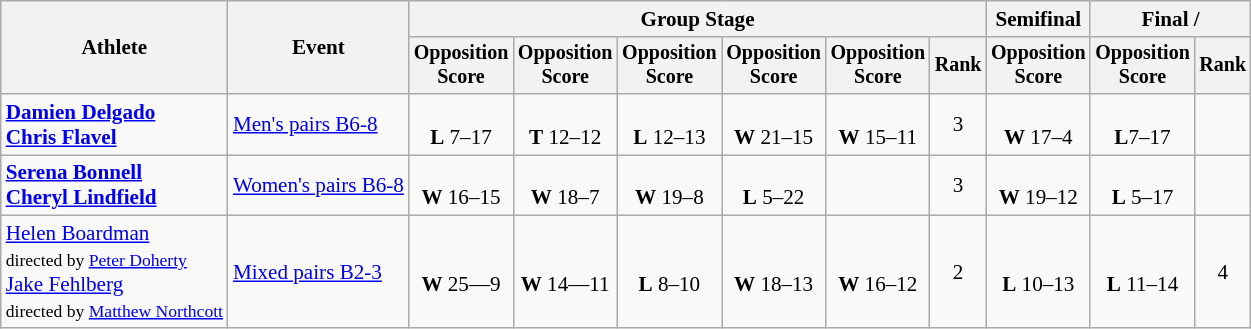<table class="wikitable" style="font-size:88%; text-align:center">
<tr>
<th rowspan=2>Athlete</th>
<th rowspan=2>Event</th>
<th colspan=6>Group Stage</th>
<th>Semifinal</th>
<th colspan=2>Final / </th>
</tr>
<tr style="font-size:95%">
<th>Opposition<br>Score</th>
<th>Opposition<br>Score</th>
<th>Opposition<br>Score</th>
<th>Opposition<br>Score</th>
<th>Opposition<br>Score</th>
<th>Rank</th>
<th>Opposition<br>Score</th>
<th>Opposition<br>Score</th>
<th>Rank</th>
</tr>
<tr>
<td align=left><strong><a href='#'>Damien Delgado</a></strong><br><strong><a href='#'>Chris Flavel</a></strong></td>
<td align=left><a href='#'>Men's pairs B6-8</a></td>
<td><br> <strong>L</strong> 7–17</td>
<td><br> <strong>T</strong> 12–12</td>
<td><br> <strong>L</strong> 12–13</td>
<td><br> <strong>W</strong> 21–15</td>
<td><br> <strong>W</strong> 15–11</td>
<td>3</td>
<td><br><strong>W</strong> 17–4</td>
<td><br> <strong>L</strong>7–17</td>
<td></td>
</tr>
<tr>
<td align=left><strong><a href='#'>Serena Bonnell</a></strong><br><strong><a href='#'>Cheryl Lindfield</a></strong></td>
<td align=left><a href='#'>Women's pairs B6-8</a></td>
<td><br> <strong>W</strong> 16–15</td>
<td><br> <strong>W</strong> 18–7</td>
<td><br> <strong>W</strong> 19–8</td>
<td><br> <strong>L</strong> 5–22</td>
<td></td>
<td>3</td>
<td><br> <strong>W</strong> 19–12</td>
<td><br> <strong>L</strong> 5–17</td>
<td></td>
</tr>
<tr>
<td align=left><a href='#'>Helen Boardman</a><br><small>directed by <a href='#'>Peter Doherty</a></small><br><a href='#'>Jake Fehlberg</a><br><small>directed by <a href='#'>Matthew Northcott</a></small></td>
<td align=left><a href='#'>Mixed pairs B2-3</a></td>
<td><br><strong>W</strong> 25―9</td>
<td><br><strong>W</strong> 14―11</td>
<td><br><strong>L</strong> 8–10</td>
<td><br><strong>W</strong> 18–13</td>
<td><br><strong>W</strong> 16–12</td>
<td>2</td>
<td><br><strong>L</strong> 10–13</td>
<td><br><strong>L</strong> 11–14</td>
<td>4</td>
</tr>
</table>
